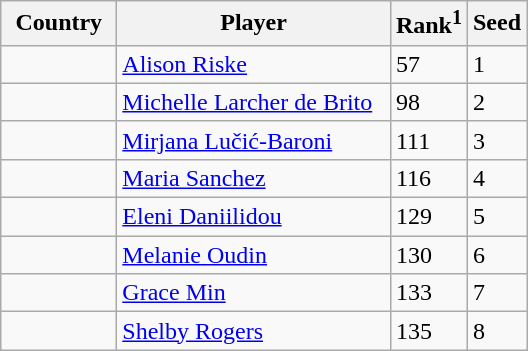<table class="sortable wikitable">
<tr>
<th width="70">Country</th>
<th width="175">Player</th>
<th>Rank<sup>1</sup></th>
<th>Seed</th>
</tr>
<tr>
<td></td>
<td><a href='#'>Alison Riske</a></td>
<td>57</td>
<td>1</td>
</tr>
<tr>
<td></td>
<td><a href='#'>Michelle Larcher de Brito</a></td>
<td>98</td>
<td>2</td>
</tr>
<tr>
<td></td>
<td><a href='#'>Mirjana Lučić-Baroni</a></td>
<td>111</td>
<td>3</td>
</tr>
<tr>
<td></td>
<td><a href='#'>Maria Sanchez</a></td>
<td>116</td>
<td>4</td>
</tr>
<tr>
<td></td>
<td><a href='#'>Eleni Daniilidou</a></td>
<td>129</td>
<td>5</td>
</tr>
<tr>
<td></td>
<td><a href='#'>Melanie Oudin</a></td>
<td>130</td>
<td>6</td>
</tr>
<tr>
<td></td>
<td><a href='#'>Grace Min</a></td>
<td>133</td>
<td>7</td>
</tr>
<tr>
<td></td>
<td><a href='#'>Shelby Rogers</a></td>
<td>135</td>
<td>8</td>
</tr>
</table>
